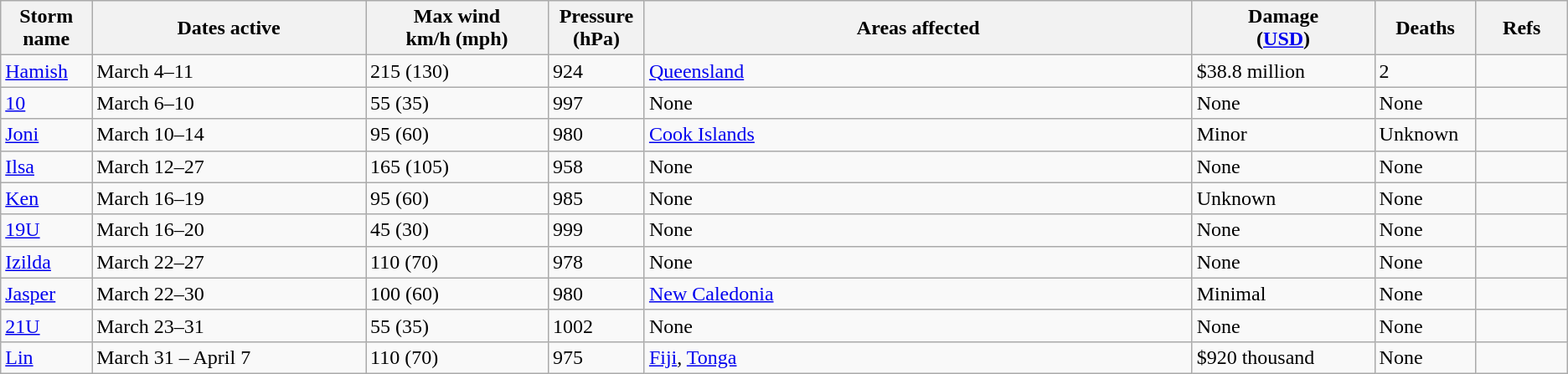<table class="wikitable sortable">
<tr>
<th width="5%">Storm name</th>
<th width="15%">Dates active</th>
<th width="10%">Max wind<br>km/h (mph)</th>
<th width="5%">Pressure<br>(hPa)</th>
<th width="30%">Areas affected</th>
<th width="10%">Damage<br>(<a href='#'>USD</a>)</th>
<th width="5%">Deaths</th>
<th width="5%">Refs</th>
</tr>
<tr>
<td><a href='#'>Hamish</a></td>
<td>March 4–11</td>
<td>215 (130)</td>
<td>924</td>
<td><a href='#'>Queensland</a></td>
<td>$38.8 million</td>
<td>2</td>
<td></td>
</tr>
<tr>
<td><a href='#'>10</a></td>
<td>March 6–10</td>
<td>55 (35)</td>
<td>997</td>
<td>None</td>
<td>None</td>
<td>None</td>
<td></td>
</tr>
<tr>
<td><a href='#'>Joni</a></td>
<td>March 10–14</td>
<td>95 (60)</td>
<td>980</td>
<td><a href='#'>Cook Islands</a></td>
<td>Minor</td>
<td>Unknown</td>
<td></td>
</tr>
<tr>
<td><a href='#'>Ilsa</a></td>
<td>March 12–27</td>
<td>165 (105)</td>
<td>958</td>
<td>None</td>
<td>None</td>
<td>None</td>
<td></td>
</tr>
<tr>
<td><a href='#'>Ken</a></td>
<td>March 16–19</td>
<td>95 (60)</td>
<td>985</td>
<td>None</td>
<td>Unknown</td>
<td>None</td>
<td></td>
</tr>
<tr>
<td><a href='#'>19U</a></td>
<td>March 16–20</td>
<td>45 (30)</td>
<td>999</td>
<td>None</td>
<td>None</td>
<td>None</td>
<td></td>
</tr>
<tr>
<td><a href='#'>Izilda</a></td>
<td>March 22–27</td>
<td>110 (70)</td>
<td>978</td>
<td>None</td>
<td>None</td>
<td>None</td>
<td></td>
</tr>
<tr>
<td><a href='#'>Jasper</a></td>
<td>March 22–30</td>
<td>100 (60)</td>
<td>980</td>
<td><a href='#'>New Caledonia</a></td>
<td>Minimal</td>
<td>None</td>
<td></td>
</tr>
<tr>
<td><a href='#'>21U</a></td>
<td>March 23–31</td>
<td>55 (35)</td>
<td>1002</td>
<td>None</td>
<td>None</td>
<td>None</td>
<td></td>
</tr>
<tr>
<td><a href='#'>Lin</a></td>
<td>March 31 – April 7</td>
<td>110 (70)</td>
<td>975</td>
<td><a href='#'>Fiji</a>, <a href='#'>Tonga</a></td>
<td>$920 thousand</td>
<td>None</td>
<td></td>
</tr>
</table>
